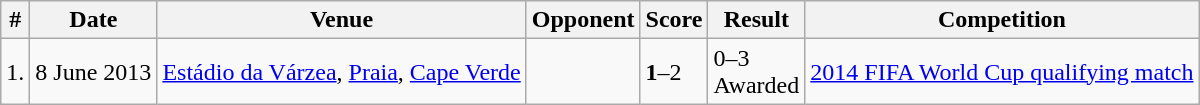<table class="wikitable">
<tr>
<th>#</th>
<th>Date</th>
<th>Venue</th>
<th>Opponent</th>
<th>Score</th>
<th>Result</th>
<th>Competition</th>
</tr>
<tr>
<td>1.</td>
<td>8 June 2013</td>
<td><a href='#'>Estádio da Várzea</a>, <a href='#'>Praia</a>, <a href='#'>Cape Verde</a></td>
<td></td>
<td><strong>1</strong>–2</td>
<td>0–3<br>Awarded</td>
<td><a href='#'>2014 FIFA World Cup qualifying match</a></td>
</tr>
</table>
